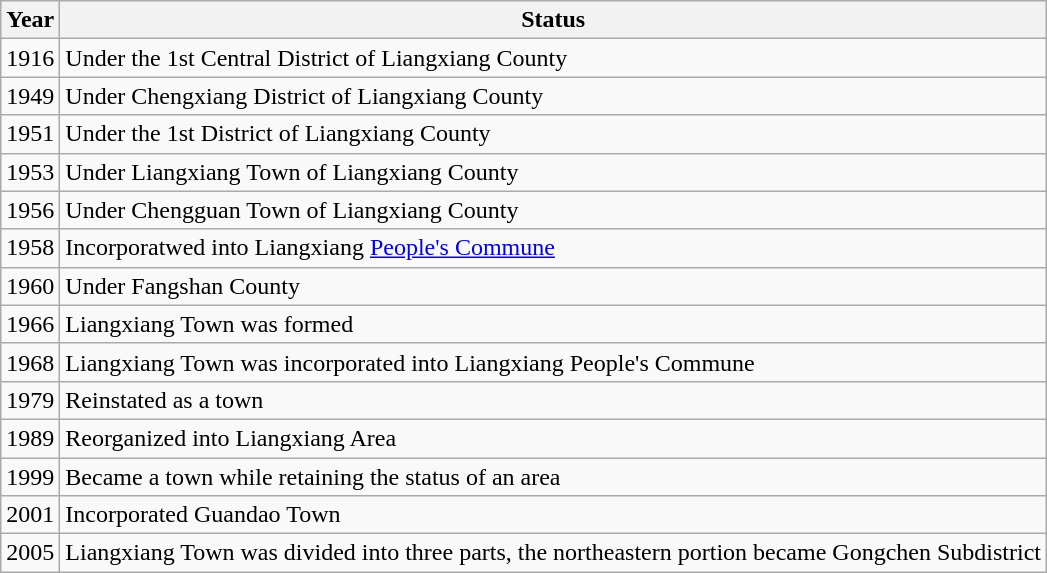<table class="wikitable">
<tr>
<th>Year</th>
<th>Status</th>
</tr>
<tr>
<td>1916</td>
<td>Under the 1st Central District of Liangxiang County</td>
</tr>
<tr>
<td>1949</td>
<td>Under Chengxiang District of Liangxiang County</td>
</tr>
<tr>
<td>1951</td>
<td>Under the 1st District of Liangxiang County</td>
</tr>
<tr>
<td>1953</td>
<td>Under Liangxiang Town of Liangxiang County</td>
</tr>
<tr>
<td>1956</td>
<td>Under Chengguan Town of Liangxiang County</td>
</tr>
<tr>
<td>1958</td>
<td>Incorporatwed into Liangxiang <a href='#'>People's Commune</a></td>
</tr>
<tr>
<td>1960</td>
<td>Under Fangshan County</td>
</tr>
<tr>
<td>1966</td>
<td>Liangxiang Town was formed</td>
</tr>
<tr>
<td>1968</td>
<td>Liangxiang Town was incorporated into Liangxiang People's Commune</td>
</tr>
<tr>
<td>1979</td>
<td>Reinstated as a town</td>
</tr>
<tr>
<td>1989</td>
<td>Reorganized into Liangxiang Area</td>
</tr>
<tr>
<td>1999</td>
<td>Became a town while retaining the status of an area</td>
</tr>
<tr>
<td>2001</td>
<td>Incorporated Guandao Town</td>
</tr>
<tr>
<td>2005</td>
<td>Liangxiang Town was divided into three parts, the northeastern portion became Gongchen Subdistrict</td>
</tr>
</table>
